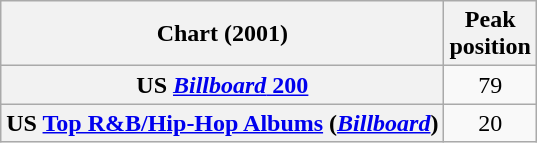<table class="wikitable sortable plainrowheaders" style="text-align:center">
<tr>
<th scope="col">Chart (2001)</th>
<th scope="col">Peak<br>position</th>
</tr>
<tr>
<th scope="row">US <a href='#'><em>Billboard</em> 200</a></th>
<td>79</td>
</tr>
<tr>
<th scope="row">US <a href='#'>Top R&B/Hip-Hop Albums</a> (<em><a href='#'>Billboard</a></em>)</th>
<td>20</td>
</tr>
</table>
